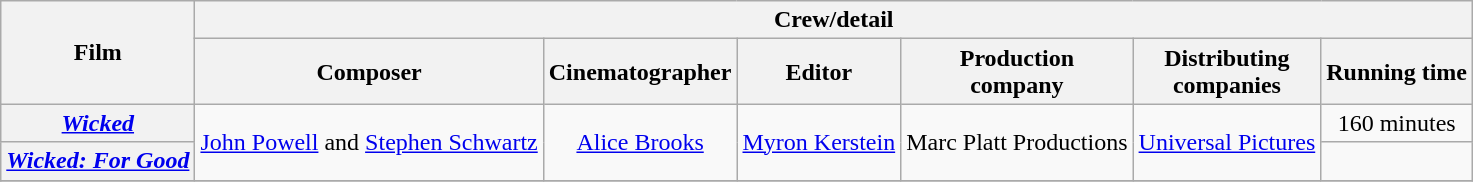<table class="wikitable sortable" style="text-align:center">
<tr>
<th rowspan="2">Film</th>
<th colspan="7">Crew/detail</th>
</tr>
<tr>
<th style="text-align:center;">Composer</th>
<th style="text-align:center;">Cinematographer</th>
<th style="text-align:center;">Editor</th>
<th style="text-align:center;">Production<br>company</th>
<th style="text-align:center;">Distributing<br>companies</th>
<th style="text-align:center;">Running time</th>
</tr>
<tr>
<th><em><a href='#'>Wicked</a></em></th>
<td rowspan="2"><a href='#'>John Powell</a> and <a href='#'>Stephen Schwartz</a></td>
<td rowspan="2"><a href='#'>Alice Brooks</a></td>
<td rowspan="2"><a href='#'>Myron Kerstein</a></td>
<td rowspan="2">Marc Platt Productions</td>
<td rowspan="2"><a href='#'>Universal Pictures</a></td>
<td>160 minutes</td>
</tr>
<tr>
<th><em><a href='#'>Wicked: For Good</a></em></th>
<td></td>
</tr>
<tr>
</tr>
</table>
